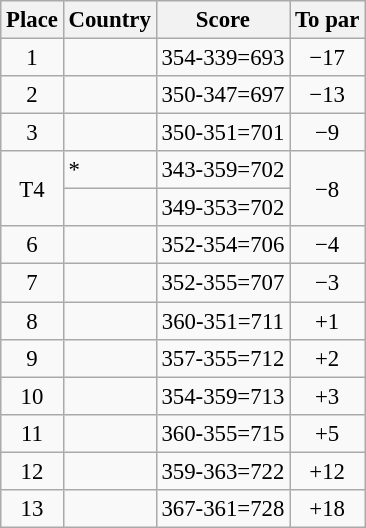<table class="wikitable" style="font-size:95%;">
<tr>
<th>Place</th>
<th>Country</th>
<th>Score</th>
<th>To par</th>
</tr>
<tr>
<td align=center>1</td>
<td></td>
<td align=center>354-339=693</td>
<td align=center>−17</td>
</tr>
<tr>
<td align=center>2</td>
<td></td>
<td align=center>350-347=697</td>
<td align=center>−13</td>
</tr>
<tr>
<td align=center>3</td>
<td></td>
<td align=center>350-351=701</td>
<td align=center>−9</td>
</tr>
<tr>
<td rowspan="2" align="center">T4</td>
<td> *</td>
<td align="center">343-359=702</td>
<td rowspan="2" align="center">−8</td>
</tr>
<tr>
<td></td>
<td align="center">349-353=702</td>
</tr>
<tr>
<td align=center>6</td>
<td></td>
<td align=center>352-354=706</td>
<td align=center>−4</td>
</tr>
<tr>
<td align=center>7</td>
<td></td>
<td align=center>352-355=707</td>
<td align=center>−3</td>
</tr>
<tr>
<td align=center>8</td>
<td></td>
<td align=center>360-351=711</td>
<td align=center>+1</td>
</tr>
<tr>
<td align="center">9</td>
<td></td>
<td align="center">357-355=712</td>
<td align=center>+2</td>
</tr>
<tr>
<td align=center>10</td>
<td></td>
<td align=center>354-359=713</td>
<td align=center>+3</td>
</tr>
<tr>
<td align=center>11</td>
<td></td>
<td align=center>360-355=715</td>
<td align=center>+5</td>
</tr>
<tr>
<td align=center>12</td>
<td></td>
<td align=center>359-363=722</td>
<td align=center>+12</td>
</tr>
<tr>
<td align=center>13</td>
<td></td>
<td align=center>367-361=728</td>
<td align=center>+18</td>
</tr>
</table>
